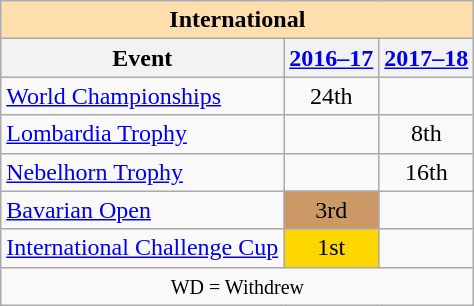<table class="wikitable" style="text-align:center">
<tr>
<th style="background-color: #ffdead; " colspan=3 align=center>International</th>
</tr>
<tr>
<th>Event</th>
<th><a href='#'>2016–17</a></th>
<th><a href='#'>2017–18</a></th>
</tr>
<tr>
<td align=left><a href='#'>World Championships</a></td>
<td>24th</td>
<td></td>
</tr>
<tr>
<td align=left> <a href='#'>Lombardia Trophy</a></td>
<td></td>
<td>8th</td>
</tr>
<tr>
<td align=left> <a href='#'>Nebelhorn Trophy</a></td>
<td></td>
<td>16th</td>
</tr>
<tr>
<td align=left><a href='#'>Bavarian Open</a></td>
<td bgcolor=cc9966>3rd</td>
<td></td>
</tr>
<tr>
<td align=left><a href='#'>International Challenge Cup</a></td>
<td bgcolor=gold>1st</td>
<td></td>
</tr>
<tr>
<td colspan=3 align=center><small> WD = Withdrew </small></td>
</tr>
</table>
